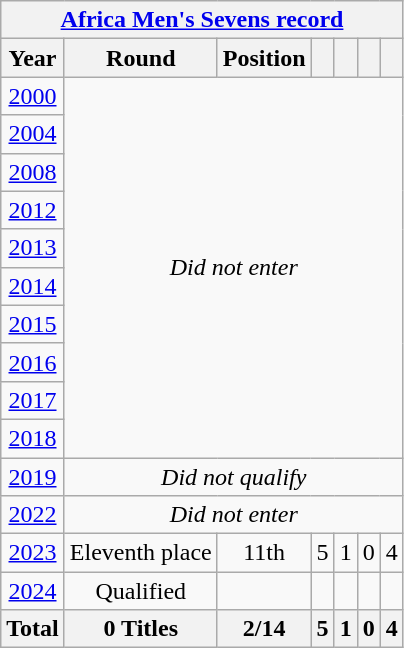<table class="wikitable" style="text-align: center;">
<tr>
<th colspan=7><a href='#'>Africa Men's Sevens record</a></th>
</tr>
<tr>
<th>Year</th>
<th>Round</th>
<th>Position</th>
<th></th>
<th></th>
<th></th>
<th></th>
</tr>
<tr>
<td> <a href='#'>2000</a></td>
<td colspan=6 rowspan=10><em>Did not enter</em></td>
</tr>
<tr>
<td> <a href='#'>2004</a></td>
</tr>
<tr>
<td> <a href='#'>2008</a></td>
</tr>
<tr>
<td> <a href='#'>2012</a></td>
</tr>
<tr>
<td> <a href='#'>2013</a></td>
</tr>
<tr>
<td> <a href='#'>2014</a></td>
</tr>
<tr>
<td> <a href='#'>2015</a></td>
</tr>
<tr>
<td> <a href='#'>2016</a></td>
</tr>
<tr>
<td> <a href='#'>2017</a></td>
</tr>
<tr>
<td> <a href='#'>2018</a></td>
</tr>
<tr>
<td> <a href='#'>2019</a></td>
<td colspan=6><em>Did not qualify</em></td>
</tr>
<tr>
<td> <a href='#'>2022</a></td>
<td colspan=6><em>Did not enter</em></td>
</tr>
<tr>
<td> <a href='#'>2023</a></td>
<td>Eleventh place</td>
<td>11th</td>
<td>5</td>
<td>1</td>
<td>0</td>
<td>4</td>
</tr>
<tr>
<td> <a href='#'>2024</a></td>
<td>Qualified</td>
<td></td>
<td></td>
<td></td>
<td></td>
<td></td>
</tr>
<tr>
<th>Total</th>
<th>0 Titles</th>
<th>2/14</th>
<th>5</th>
<th>1</th>
<th>0</th>
<th>4</th>
</tr>
</table>
